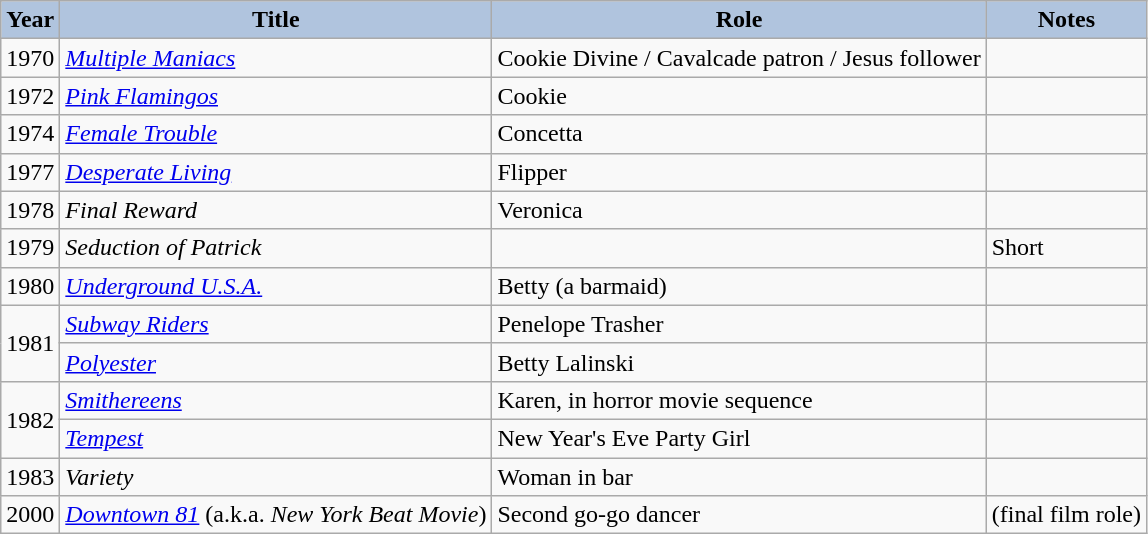<table class="wikitable">
<tr align="center">
<th style="background:#B0C4DE;">Year</th>
<th style="background:#B0C4DE;">Title</th>
<th style="background:#B0C4DE;">Role</th>
<th style="background:#B0C4DE;">Notes</th>
</tr>
<tr>
<td>1970</td>
<td><em><a href='#'>Multiple Maniacs</a></em></td>
<td>Cookie Divine / Cavalcade patron / Jesus follower</td>
<td></td>
</tr>
<tr>
<td>1972</td>
<td><em><a href='#'>Pink Flamingos</a></em></td>
<td>Cookie</td>
<td></td>
</tr>
<tr>
<td>1974</td>
<td><em><a href='#'>Female Trouble</a></em></td>
<td>Concetta</td>
<td></td>
</tr>
<tr>
<td>1977</td>
<td><em><a href='#'>Desperate Living</a></em></td>
<td>Flipper</td>
<td></td>
</tr>
<tr>
<td>1978</td>
<td><em>Final Reward</em></td>
<td>Veronica</td>
<td></td>
</tr>
<tr>
<td>1979</td>
<td><em>Seduction of Patrick</em></td>
<td></td>
<td>Short</td>
</tr>
<tr>
<td>1980</td>
<td><em><a href='#'>Underground U.S.A.</a></em></td>
<td>Betty (a barmaid)</td>
<td></td>
</tr>
<tr>
<td rowspan=2>1981</td>
<td><em><a href='#'>Subway Riders</a></em></td>
<td>Penelope Trasher</td>
<td></td>
</tr>
<tr>
<td><em><a href='#'>Polyester</a></em></td>
<td>Betty Lalinski</td>
<td></td>
</tr>
<tr>
<td rowspan=2>1982</td>
<td><em><a href='#'>Smithereens</a></em></td>
<td>Karen, in horror movie sequence</td>
<td></td>
</tr>
<tr>
<td><em><a href='#'>Tempest</a></em></td>
<td>New Year's Eve Party Girl</td>
<td></td>
</tr>
<tr>
<td>1983</td>
<td><em>Variety</em></td>
<td>Woman in bar</td>
<td></td>
</tr>
<tr>
<td>2000</td>
<td><em><a href='#'>Downtown 81</a></em> (a.k.a. <em>New York Beat Movie</em>)</td>
<td>Second go-go dancer</td>
<td>(final film role)</td>
</tr>
</table>
